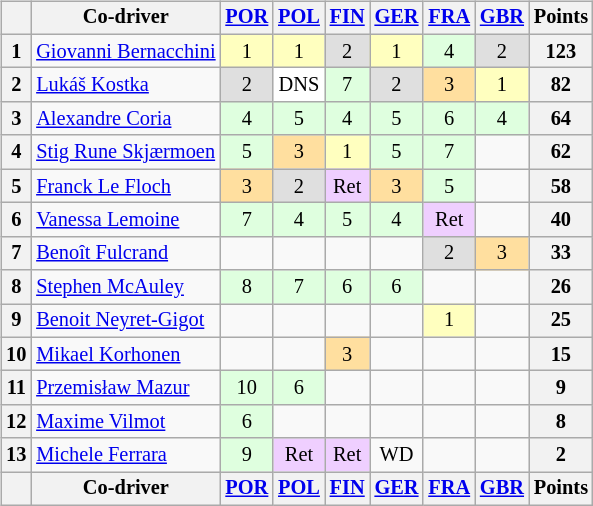<table>
<tr>
<td><br><table class="wikitable" style="font-size: 85%; text-align: center;">
<tr valign="top">
<th valign="middle"></th>
<th valign="middle">Co-driver</th>
<th><a href='#'>POR</a><br></th>
<th><a href='#'>POL</a><br></th>
<th><a href='#'>FIN</a><br></th>
<th><a href='#'>GER</a><br></th>
<th><a href='#'>FRA</a><br></th>
<th><a href='#'>GBR</a><br></th>
<th valign="middle">Points</th>
</tr>
<tr>
<th>1</th>
<td align="left"> <a href='#'>Giovanni Bernacchini</a></td>
<td style="background:#ffffbf;">1</td>
<td style="background:#ffffbf;">1</td>
<td style="background:#dfdfdf;">2</td>
<td style="background:#ffffbf;">1</td>
<td style="background:#dfffdf;">4</td>
<td style="background:#dfdfdf;">2</td>
<th>123</th>
</tr>
<tr>
<th>2</th>
<td align="left"> <a href='#'>Lukáš Kostka</a></td>
<td style="background:#dfdfdf;">2</td>
<td style="background:#ffffff;">DNS</td>
<td style="background:#dfffdf;">7</td>
<td style="background:#dfdfdf;">2</td>
<td style="background:#ffdf9f;">3</td>
<td style="background:#ffffbf;">1</td>
<th>82</th>
</tr>
<tr>
<th>3</th>
<td align="left"> <a href='#'>Alexandre Coria</a></td>
<td style="background:#dfffdf;">4</td>
<td style="background:#dfffdf;">5</td>
<td style="background:#dfffdf;">4</td>
<td style="background:#dfffdf;">5</td>
<td style="background:#dfffdf;">6</td>
<td style="background:#dfffdf;">4</td>
<th>64</th>
</tr>
<tr>
<th>4</th>
<td align="left"> <a href='#'>Stig Rune Skjærmoen</a></td>
<td style="background:#dfffdf;">5</td>
<td style="background:#ffdf9f;">3</td>
<td style="background:#ffffbf;">1</td>
<td style="background:#dfffdf;">5</td>
<td style="background:#dfffdf;">7</td>
<td></td>
<th>62</th>
</tr>
<tr>
<th>5</th>
<td align="left"> <a href='#'>Franck Le Floch</a></td>
<td style="background:#ffdf9f;">3</td>
<td style="background:#dfdfdf;">2</td>
<td style="background:#efcfff;">Ret</td>
<td style="background:#ffdf9f;">3</td>
<td style="background:#dfffdf;">5</td>
<td></td>
<th>58</th>
</tr>
<tr>
<th>6</th>
<td align="left"> <a href='#'>Vanessa Lemoine</a></td>
<td style="background:#dfffdf;">7</td>
<td style="background:#dfffdf;">4</td>
<td style="background:#dfffdf;">5</td>
<td style="background:#dfffdf;">4</td>
<td style="background:#efcfff;">Ret</td>
<td></td>
<th>40</th>
</tr>
<tr>
<th>7</th>
<td align="left"> <a href='#'>Benoît Fulcrand</a></td>
<td></td>
<td></td>
<td></td>
<td></td>
<td style="background:#dfdfdf;">2</td>
<td style="background:#ffdf9f;">3</td>
<th>33</th>
</tr>
<tr>
<th>8</th>
<td align="left"> <a href='#'>Stephen McAuley</a></td>
<td style="background:#dfffdf;">8</td>
<td style="background:#dfffdf;">7</td>
<td style="background:#dfffdf;">6</td>
<td style="background:#dfffdf;">6</td>
<td></td>
<td></td>
<th>26</th>
</tr>
<tr>
<th>9</th>
<td align="left"> <a href='#'>Benoit Neyret-Gigot</a></td>
<td></td>
<td></td>
<td></td>
<td></td>
<td style="background:#ffffbf;">1</td>
<td></td>
<th>25</th>
</tr>
<tr>
<th>10</th>
<td align="left"> <a href='#'>Mikael Korhonen</a></td>
<td></td>
<td></td>
<td style="background:#ffdf9f;">3</td>
<td></td>
<td></td>
<td></td>
<th>15</th>
</tr>
<tr>
<th>11</th>
<td align="left"> <a href='#'>Przemisław Mazur</a></td>
<td style="background:#dfffdf;">10</td>
<td style="background:#dfffdf;">6</td>
<td></td>
<td></td>
<td></td>
<td></td>
<th>9</th>
</tr>
<tr>
<th>12</th>
<td align="left"> <a href='#'>Maxime Vilmot</a></td>
<td style="background:#dfffdf;">6</td>
<td></td>
<td></td>
<td></td>
<td></td>
<td></td>
<th>8</th>
</tr>
<tr>
<th>13</th>
<td align="left"> <a href='#'>Michele Ferrara</a></td>
<td style="background:#dfffdf;">9</td>
<td style="background:#efcfff;">Ret</td>
<td style="background:#efcfff;">Ret</td>
<td>WD</td>
<td></td>
<td></td>
<th>2</th>
</tr>
<tr valign="top">
<th valign="middle"></th>
<th valign="middle">Co-driver</th>
<th><a href='#'>POR</a><br></th>
<th><a href='#'>POL</a><br></th>
<th><a href='#'>FIN</a><br></th>
<th><a href='#'>GER</a><br></th>
<th><a href='#'>FRA</a><br></th>
<th><a href='#'>GBR</a><br></th>
<th valign="middle">Points</th>
</tr>
</table>
</td>
<td valign="top"><br></td>
</tr>
</table>
